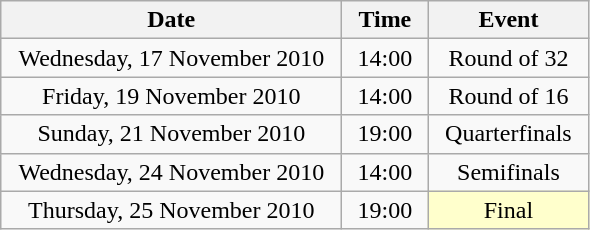<table class = "wikitable" style="text-align:center;">
<tr>
<th width=220>Date</th>
<th width=50>Time</th>
<th width=100>Event</th>
</tr>
<tr>
<td>Wednesday, 17 November 2010</td>
<td>14:00</td>
<td>Round of 32</td>
</tr>
<tr>
<td>Friday, 19 November 2010</td>
<td>14:00</td>
<td>Round of 16</td>
</tr>
<tr>
<td>Sunday, 21 November 2010</td>
<td>19:00</td>
<td>Quarterfinals</td>
</tr>
<tr>
<td>Wednesday, 24 November 2010</td>
<td>14:00</td>
<td>Semifinals</td>
</tr>
<tr>
<td>Thursday, 25 November 2010</td>
<td>19:00</td>
<td bgcolor=ffffcc>Final</td>
</tr>
</table>
